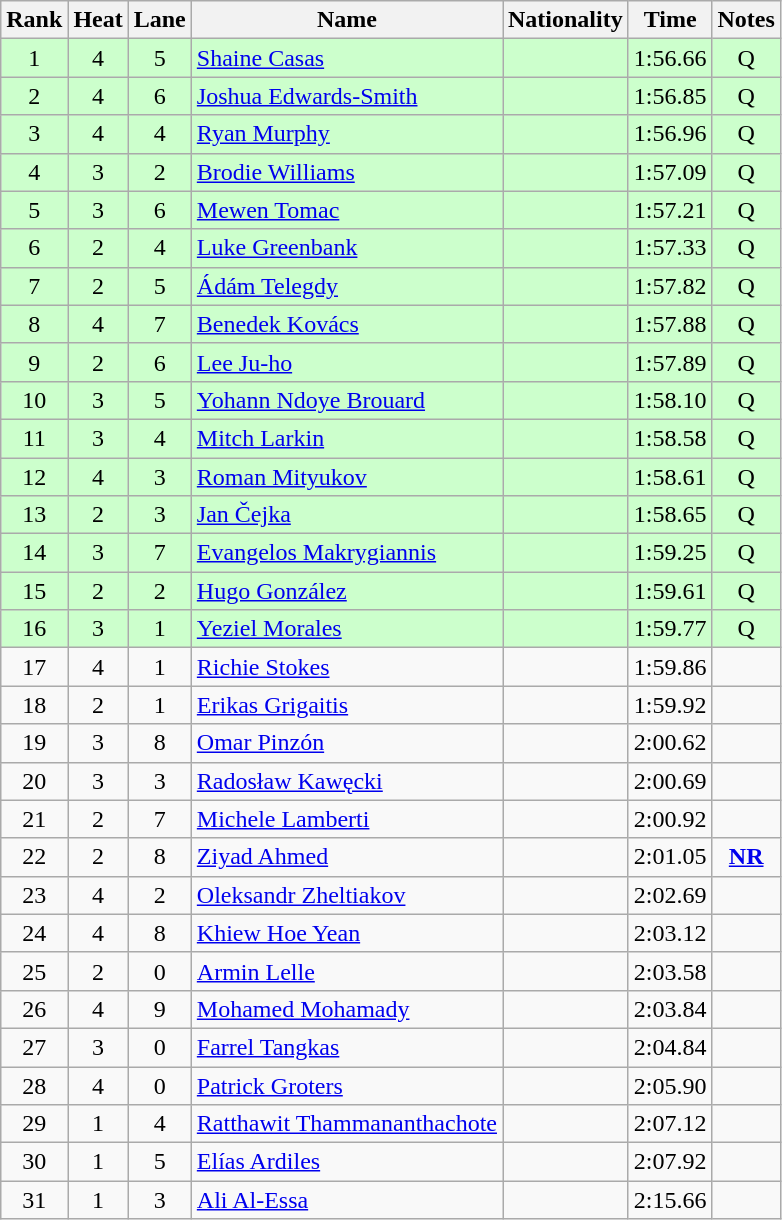<table class="wikitable sortable" style="text-align:center">
<tr>
<th>Rank</th>
<th>Heat</th>
<th>Lane</th>
<th>Name</th>
<th>Nationality</th>
<th>Time</th>
<th>Notes</th>
</tr>
<tr bgcolor=ccffcc>
<td>1</td>
<td>4</td>
<td>5</td>
<td align=left><a href='#'>Shaine Casas</a></td>
<td align=left></td>
<td>1:56.66</td>
<td>Q</td>
</tr>
<tr bgcolor=ccffcc>
<td>2</td>
<td>4</td>
<td>6</td>
<td align=left><a href='#'>Joshua Edwards-Smith</a></td>
<td align=left></td>
<td>1:56.85</td>
<td>Q</td>
</tr>
<tr bgcolor=ccffcc>
<td>3</td>
<td>4</td>
<td>4</td>
<td align=left><a href='#'>Ryan Murphy</a></td>
<td align=left></td>
<td>1:56.96</td>
<td>Q</td>
</tr>
<tr bgcolor=ccffcc>
<td>4</td>
<td>3</td>
<td>2</td>
<td align=left><a href='#'>Brodie Williams</a></td>
<td align=left></td>
<td>1:57.09</td>
<td>Q</td>
</tr>
<tr bgcolor=ccffcc>
<td>5</td>
<td>3</td>
<td>6</td>
<td align=left><a href='#'>Mewen Tomac</a></td>
<td align=left></td>
<td>1:57.21</td>
<td>Q</td>
</tr>
<tr bgcolor=ccffcc>
<td>6</td>
<td>2</td>
<td>4</td>
<td align=left><a href='#'>Luke Greenbank</a></td>
<td align=left></td>
<td>1:57.33</td>
<td>Q</td>
</tr>
<tr bgcolor=ccffcc>
<td>7</td>
<td>2</td>
<td>5</td>
<td align=left><a href='#'>Ádám Telegdy</a></td>
<td align=left></td>
<td>1:57.82</td>
<td>Q</td>
</tr>
<tr bgcolor=ccffcc>
<td>8</td>
<td>4</td>
<td>7</td>
<td align=left><a href='#'>Benedek Kovács</a></td>
<td align=left></td>
<td>1:57.88</td>
<td>Q</td>
</tr>
<tr bgcolor=ccffcc>
<td>9</td>
<td>2</td>
<td>6</td>
<td align=left><a href='#'>Lee Ju-ho</a></td>
<td align=left></td>
<td>1:57.89</td>
<td>Q</td>
</tr>
<tr bgcolor=ccffcc>
<td>10</td>
<td>3</td>
<td>5</td>
<td align=left><a href='#'>Yohann Ndoye Brouard</a></td>
<td align=left></td>
<td>1:58.10</td>
<td>Q</td>
</tr>
<tr bgcolor=ccffcc>
<td>11</td>
<td>3</td>
<td>4</td>
<td align=left><a href='#'>Mitch Larkin</a></td>
<td align=left></td>
<td>1:58.58</td>
<td>Q</td>
</tr>
<tr bgcolor=ccffcc>
<td>12</td>
<td>4</td>
<td>3</td>
<td align=left><a href='#'>Roman Mityukov</a></td>
<td align=left></td>
<td>1:58.61</td>
<td>Q</td>
</tr>
<tr bgcolor=ccffcc>
<td>13</td>
<td>2</td>
<td>3</td>
<td align=left><a href='#'>Jan Čejka</a></td>
<td align=left></td>
<td>1:58.65</td>
<td>Q</td>
</tr>
<tr bgcolor=ccffcc>
<td>14</td>
<td>3</td>
<td>7</td>
<td align=left><a href='#'>Evangelos Makrygiannis</a></td>
<td align=left></td>
<td>1:59.25</td>
<td>Q</td>
</tr>
<tr bgcolor=ccffcc>
<td>15</td>
<td>2</td>
<td>2</td>
<td align=left><a href='#'>Hugo González</a></td>
<td align=left></td>
<td>1:59.61</td>
<td>Q</td>
</tr>
<tr bgcolor=ccffcc>
<td>16</td>
<td>3</td>
<td>1</td>
<td align=left><a href='#'>Yeziel Morales</a></td>
<td align=left></td>
<td>1:59.77</td>
<td>Q</td>
</tr>
<tr>
<td>17</td>
<td>4</td>
<td>1</td>
<td align=left><a href='#'>Richie Stokes</a></td>
<td align=left></td>
<td>1:59.86</td>
<td></td>
</tr>
<tr>
<td>18</td>
<td>2</td>
<td>1</td>
<td align=left><a href='#'>Erikas Grigaitis</a></td>
<td align=left></td>
<td>1:59.92</td>
<td></td>
</tr>
<tr>
<td>19</td>
<td>3</td>
<td>8</td>
<td align=left><a href='#'>Omar Pinzón</a></td>
<td align=left></td>
<td>2:00.62</td>
<td></td>
</tr>
<tr>
<td>20</td>
<td>3</td>
<td>3</td>
<td align=left><a href='#'>Radosław Kawęcki</a></td>
<td align=left></td>
<td>2:00.69</td>
<td></td>
</tr>
<tr>
<td>21</td>
<td>2</td>
<td>7</td>
<td align=left><a href='#'>Michele Lamberti</a></td>
<td align=left></td>
<td>2:00.92</td>
<td></td>
</tr>
<tr>
<td>22</td>
<td>2</td>
<td>8</td>
<td align=left><a href='#'>Ziyad Ahmed</a></td>
<td align=left></td>
<td>2:01.05</td>
<td><strong><a href='#'>NR</a></strong></td>
</tr>
<tr>
<td>23</td>
<td>4</td>
<td>2</td>
<td align=left><a href='#'>Oleksandr Zheltiakov</a></td>
<td align=left></td>
<td>2:02.69</td>
<td></td>
</tr>
<tr>
<td>24</td>
<td>4</td>
<td>8</td>
<td align=left><a href='#'>Khiew Hoe Yean</a></td>
<td align=left></td>
<td>2:03.12</td>
<td></td>
</tr>
<tr>
<td>25</td>
<td>2</td>
<td>0</td>
<td align=left><a href='#'>Armin Lelle</a></td>
<td align=left></td>
<td>2:03.58</td>
<td></td>
</tr>
<tr>
<td>26</td>
<td>4</td>
<td>9</td>
<td align=left><a href='#'>Mohamed Mohamady</a></td>
<td align=left></td>
<td>2:03.84</td>
<td></td>
</tr>
<tr>
<td>27</td>
<td>3</td>
<td>0</td>
<td align=left><a href='#'>Farrel Tangkas</a></td>
<td align=left></td>
<td>2:04.84</td>
<td></td>
</tr>
<tr>
<td>28</td>
<td>4</td>
<td>0</td>
<td align=left><a href='#'>Patrick Groters</a></td>
<td align=left></td>
<td>2:05.90</td>
<td></td>
</tr>
<tr>
<td>29</td>
<td>1</td>
<td>4</td>
<td align=left><a href='#'>Ratthawit Thammananthachote</a></td>
<td align=left></td>
<td>2:07.12</td>
<td></td>
</tr>
<tr>
<td>30</td>
<td>1</td>
<td>5</td>
<td align=left><a href='#'>Elías Ardiles</a></td>
<td align=left></td>
<td>2:07.92</td>
<td></td>
</tr>
<tr>
<td>31</td>
<td>1</td>
<td>3</td>
<td align=left><a href='#'>Ali Al-Essa</a></td>
<td align=left></td>
<td>2:15.66</td>
<td></td>
</tr>
</table>
